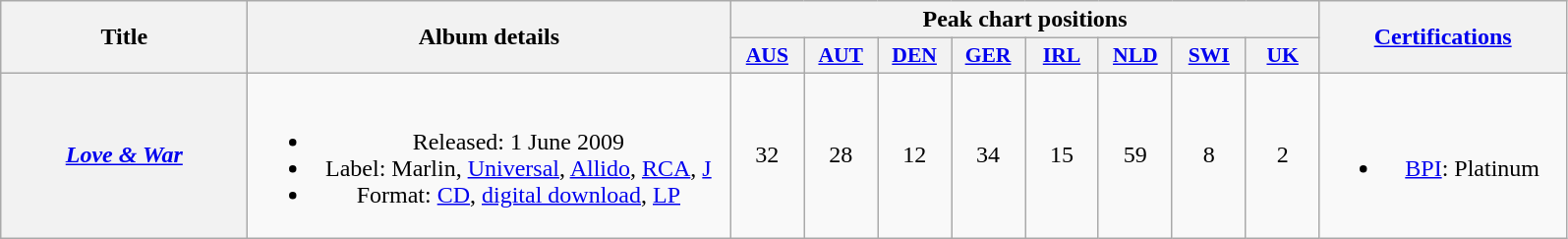<table class="wikitable plainrowheaders" style="text-align:center;">
<tr>
<th scope="col" rowspan="2" style="width:10em;">Title</th>
<th scope="col" rowspan="2" style="width:20em;">Album details</th>
<th scope="col" colspan="8">Peak chart positions</th>
<th scope="col" rowspan="2" style="width:10em;"><a href='#'>Certifications</a></th>
</tr>
<tr>
<th scope="col" style="width:3em;font-size:90%;"><a href='#'>AUS</a><br></th>
<th scope="col" style="width:3em;font-size:90%;"><a href='#'>AUT</a></th>
<th scope="col" style="width:3em;font-size:90%;"><a href='#'>DEN</a></th>
<th scope="col" style="width:3em;font-size:90%;"><a href='#'>GER</a></th>
<th scope="col" style="width:3em;font-size:90%;"><a href='#'>IRL</a></th>
<th scope="col" style="width:3em;font-size:90%;"><a href='#'>NLD</a></th>
<th scope="col" style="width:3em;font-size:90%;"><a href='#'>SWI</a></th>
<th scope="col" style="width:3em;font-size:90%;"><a href='#'>UK</a></th>
</tr>
<tr>
<th scope="row"><em><a href='#'>Love & War</a></em></th>
<td><br><ul><li>Released: 1 June 2009</li><li>Label: Marlin, <a href='#'>Universal</a>, <a href='#'>Allido</a>, <a href='#'>RCA</a>, <a href='#'>J</a></li><li>Format: <a href='#'>CD</a>, <a href='#'>digital download</a>, <a href='#'>LP</a></li></ul></td>
<td>32</td>
<td>28</td>
<td>12</td>
<td>34</td>
<td>15</td>
<td>59</td>
<td>8</td>
<td>2</td>
<td><br><ul><li><a href='#'>BPI</a>: Platinum</li></ul></td>
</tr>
</table>
